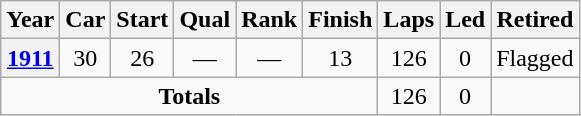<table class="wikitable" style="text-align:center">
<tr>
<th>Year</th>
<th>Car</th>
<th>Start</th>
<th>Qual</th>
<th>Rank</th>
<th>Finish</th>
<th>Laps</th>
<th>Led</th>
<th>Retired</th>
</tr>
<tr>
<th><a href='#'>1911</a></th>
<td>30</td>
<td>26</td>
<td>—</td>
<td>—</td>
<td>13</td>
<td>126</td>
<td>0</td>
<td>Flagged</td>
</tr>
<tr>
<td colspan=6><strong>Totals</strong></td>
<td>126</td>
<td>0</td>
<td></td>
</tr>
</table>
